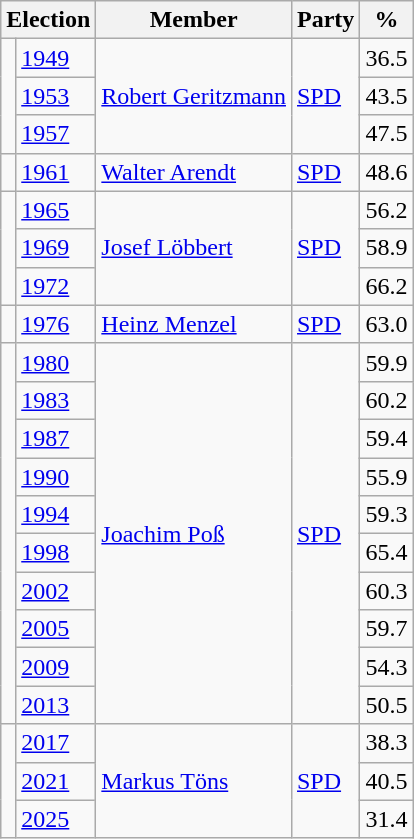<table class=wikitable>
<tr>
<th colspan=2>Election</th>
<th>Member</th>
<th>Party</th>
<th>%</th>
</tr>
<tr>
<td rowspan=3 bgcolor=></td>
<td><a href='#'>1949</a></td>
<td rowspan=3><a href='#'>Robert Geritzmann</a></td>
<td rowspan=3><a href='#'>SPD</a></td>
<td align=right>36.5</td>
</tr>
<tr>
<td><a href='#'>1953</a></td>
<td align=right>43.5</td>
</tr>
<tr>
<td><a href='#'>1957</a></td>
<td align=right>47.5</td>
</tr>
<tr>
<td bgcolor=></td>
<td><a href='#'>1961</a></td>
<td><a href='#'>Walter Arendt</a></td>
<td><a href='#'>SPD</a></td>
<td align=right>48.6</td>
</tr>
<tr>
<td rowspan=3 bgcolor=></td>
<td><a href='#'>1965</a></td>
<td rowspan=3><a href='#'>Josef Löbbert</a></td>
<td rowspan=3><a href='#'>SPD</a></td>
<td align=right>56.2</td>
</tr>
<tr>
<td><a href='#'>1969</a></td>
<td align=right>58.9</td>
</tr>
<tr>
<td><a href='#'>1972</a></td>
<td align=right>66.2</td>
</tr>
<tr>
<td bgcolor=></td>
<td><a href='#'>1976</a></td>
<td><a href='#'>Heinz Menzel</a></td>
<td><a href='#'>SPD</a></td>
<td align=right>63.0</td>
</tr>
<tr>
<td rowspan=10 bgcolor=></td>
<td><a href='#'>1980</a></td>
<td rowspan=10><a href='#'>Joachim Poß</a></td>
<td rowspan=10><a href='#'>SPD</a></td>
<td align=right>59.9</td>
</tr>
<tr>
<td><a href='#'>1983</a></td>
<td align=right>60.2</td>
</tr>
<tr>
<td><a href='#'>1987</a></td>
<td align=right>59.4</td>
</tr>
<tr>
<td><a href='#'>1990</a></td>
<td align=right>55.9</td>
</tr>
<tr>
<td><a href='#'>1994</a></td>
<td align=right>59.3</td>
</tr>
<tr>
<td><a href='#'>1998</a></td>
<td align=right>65.4</td>
</tr>
<tr>
<td><a href='#'>2002</a></td>
<td align=right>60.3</td>
</tr>
<tr>
<td><a href='#'>2005</a></td>
<td align=right>59.7</td>
</tr>
<tr>
<td><a href='#'>2009</a></td>
<td align=right>54.3</td>
</tr>
<tr>
<td><a href='#'>2013</a></td>
<td align=right>50.5</td>
</tr>
<tr>
<td rowspan=3 bgcolor=></td>
<td><a href='#'>2017</a></td>
<td rowspan=3><a href='#'>Markus Töns</a></td>
<td rowspan=3><a href='#'>SPD</a></td>
<td align=right>38.3</td>
</tr>
<tr>
<td><a href='#'>2021</a></td>
<td align=right>40.5</td>
</tr>
<tr>
<td><a href='#'>2025</a></td>
<td align=right>31.4</td>
</tr>
</table>
